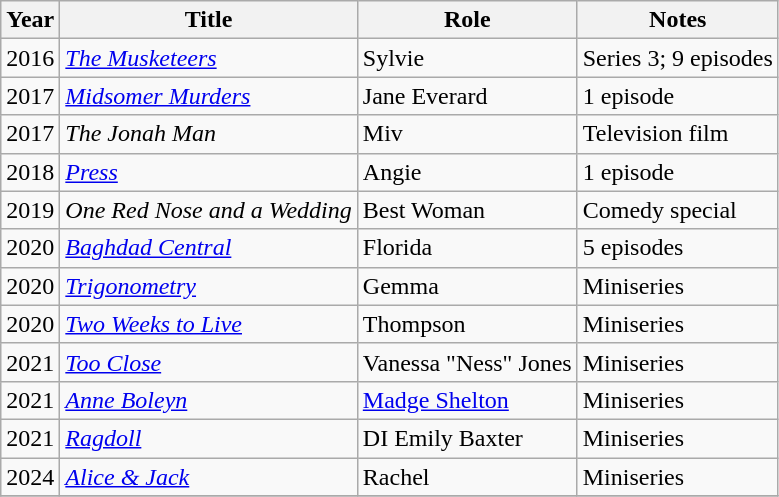<table class="wikitable sortable">
<tr>
<th>Year</th>
<th>Title</th>
<th>Role</th>
<th class="unsortable">Notes</th>
</tr>
<tr>
<td>2016</td>
<td><em><a href='#'>The Musketeers</a></em></td>
<td>Sylvie</td>
<td>Series 3; 9 episodes</td>
</tr>
<tr>
<td>2017</td>
<td><em><a href='#'>Midsomer Murders</a></em></td>
<td>Jane Everard</td>
<td>1 episode</td>
</tr>
<tr>
<td>2017</td>
<td><em>The Jonah Man</em></td>
<td>Miv</td>
<td>Television film</td>
</tr>
<tr>
<td>2018</td>
<td><em><a href='#'>Press</a></em></td>
<td>Angie</td>
<td>1 episode</td>
</tr>
<tr>
<td>2019</td>
<td><em>One Red Nose and a Wedding</em></td>
<td>Best Woman</td>
<td>Comedy special</td>
</tr>
<tr>
<td>2020</td>
<td><em><a href='#'>Baghdad Central</a></em></td>
<td>Florida</td>
<td>5 episodes</td>
</tr>
<tr>
<td>2020</td>
<td><em><a href='#'>Trigonometry</a></em></td>
<td>Gemma</td>
<td>Miniseries</td>
</tr>
<tr>
<td>2020</td>
<td><em><a href='#'>Two Weeks to Live</a></em></td>
<td>Thompson</td>
<td>Miniseries</td>
</tr>
<tr>
<td>2021</td>
<td><em><a href='#'>Too Close</a></em></td>
<td>Vanessa "Ness" Jones</td>
<td>Miniseries</td>
</tr>
<tr>
<td>2021</td>
<td><em><a href='#'>Anne Boleyn</a></em></td>
<td><a href='#'>Madge Shelton</a></td>
<td>Miniseries</td>
</tr>
<tr>
<td>2021</td>
<td><em><a href='#'>Ragdoll</a></em></td>
<td>DI Emily Baxter</td>
<td>Miniseries</td>
</tr>
<tr>
<td>2024</td>
<td><em><a href='#'>Alice & Jack</a></em></td>
<td>Rachel</td>
<td>Miniseries</td>
</tr>
<tr>
</tr>
</table>
